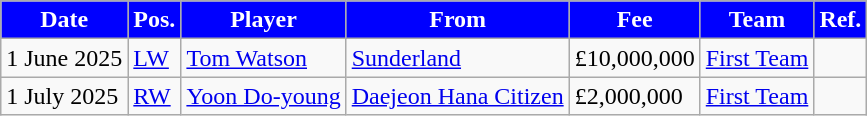<table class="wikitable plainrowheaders sortable">
<tr>
<th style="background:#0000ff; color:#ffffff;">Date</th>
<th style="background:#0000ff; color:#ffffff;">Pos.</th>
<th style="background:#0000ff; color:#ffffff;">Player</th>
<th style="background:#0000ff; color:#ffffff;">From</th>
<th style="background:#0000ff; color:#ffffff;">Fee</th>
<th style="background:#0000ff; color:#ffffff;">Team</th>
<th style="background:#0000ff; color:#ffffff;">Ref.</th>
</tr>
<tr>
<td>1 June 2025</td>
<td><a href='#'>LW</a></td>
<td> <a href='#'>Tom Watson</a></td>
<td> <a href='#'>Sunderland</a></td>
<td>£10,000,000</td>
<td><a href='#'>First Team</a></td>
<td></td>
</tr>
<tr>
<td>1 July 2025</td>
<td><a href='#'>RW</a></td>
<td> <a href='#'>Yoon Do-young</a></td>
<td> <a href='#'>Daejeon Hana Citizen</a></td>
<td>£2,000,000</td>
<td><a href='#'>First Team</a></td>
<td></td>
</tr>
</table>
